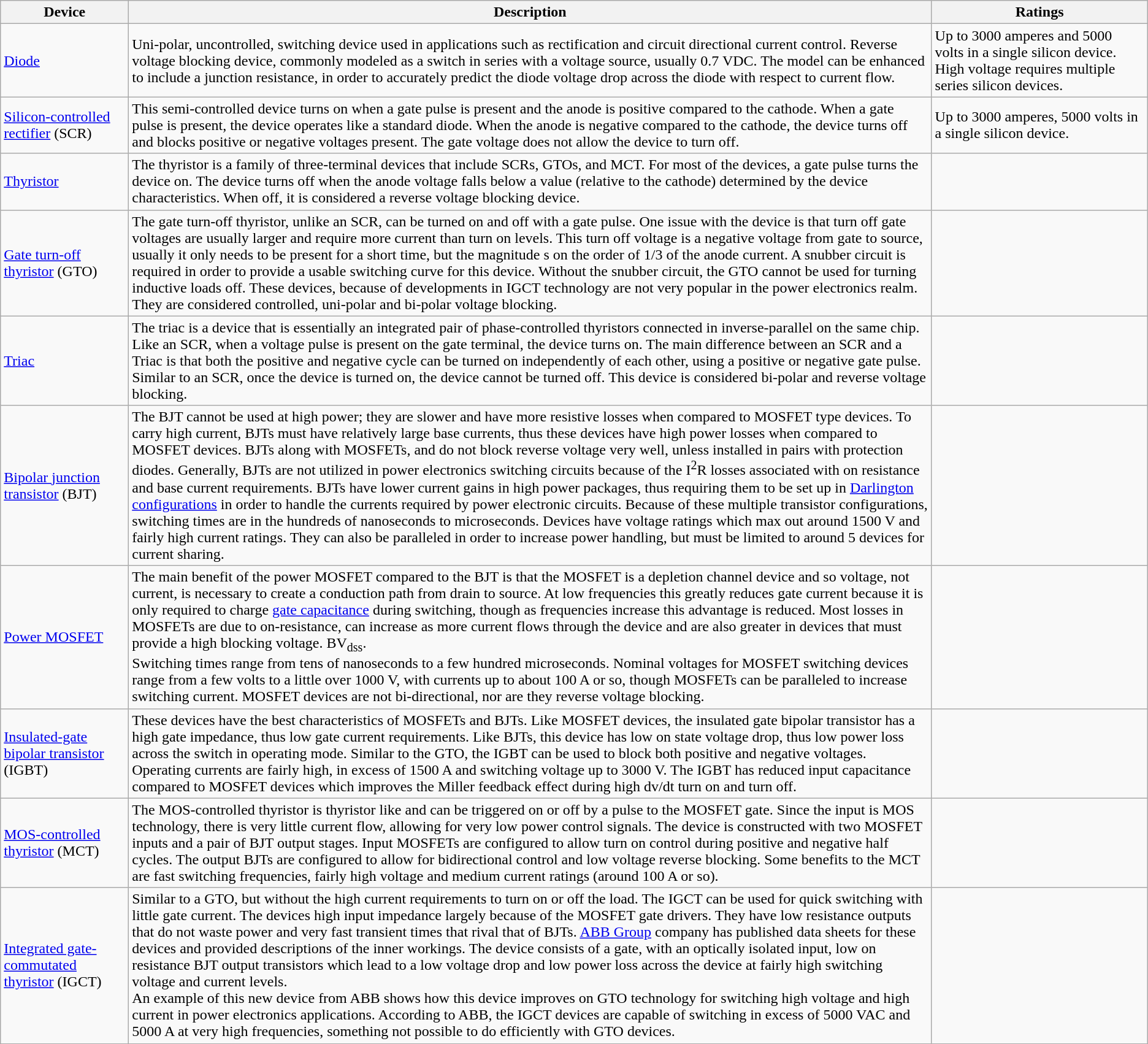<table class="wikitable">
<tr>
<th>Device</th>
<th width=70%>Description</th>
<th>Ratings</th>
</tr>
<tr>
<td><a href='#'>Diode</a></td>
<td>Uni-polar, uncontrolled, switching device used in applications such as rectification and circuit directional current control. Reverse voltage blocking device, commonly modeled as a switch in series with a voltage source, usually 0.7 VDC. The model can be enhanced to include a junction resistance, in order to accurately predict the diode voltage drop across the diode with respect to current flow.</td>
<td>Up to 3000 amperes and 5000 volts in a single silicon device. High voltage requires multiple series silicon devices.</td>
</tr>
<tr>
<td><a href='#'>Silicon-controlled rectifier</a> (SCR)</td>
<td>This semi-controlled device turns on when a gate pulse is present and the anode is positive compared to the cathode. When a gate pulse is present, the device operates like a standard diode. When the anode is negative compared to the cathode, the device turns off and blocks positive or negative voltages present. The gate voltage does not allow the device to turn off.</td>
<td>Up to 3000 amperes, 5000 volts in a single silicon device.</td>
</tr>
<tr>
<td><a href='#'>Thyristor</a></td>
<td>The thyristor is a family of three-terminal devices that include SCRs, GTOs, and MCT. For most of the devices, a gate pulse turns the device on. The device turns off when the anode voltage falls below a value (relative to the cathode) determined by the device characteristics. When off, it is considered a reverse voltage blocking device.</td>
<td></td>
</tr>
<tr>
<td><a href='#'>Gate turn-off thyristor</a> (GTO)</td>
<td>The gate turn-off thyristor, unlike an SCR, can be turned on and off with a gate pulse. One issue with the device is that turn off gate voltages are usually larger and require more current than turn on levels. This turn off voltage is a negative voltage from gate to source, usually it only needs to be present for a short time, but the magnitude s on the order of 1/3 of the anode current. A snubber circuit is required in order to provide a usable switching curve for this device. Without the snubber circuit, the GTO cannot be used for turning inductive loads off. These devices, because of developments in IGCT technology are not very popular in the power electronics realm. They are considered controlled, uni-polar and bi-polar voltage blocking.</td>
<td></td>
</tr>
<tr>
<td><a href='#'>Triac</a></td>
<td>The triac is a device that is essentially an integrated pair of phase-controlled thyristors connected in inverse-parallel on the same chip. Like an SCR, when a voltage pulse is present on the gate terminal, the device turns on. The main difference between an SCR and a Triac is that both the positive and negative cycle can be turned on independently of each other, using a positive or negative gate pulse. Similar to an SCR, once the device is turned on, the device cannot be turned off. This device is considered bi-polar and reverse voltage blocking.</td>
<td></td>
</tr>
<tr>
<td><a href='#'>Bipolar junction transistor</a> (BJT)</td>
<td>The BJT cannot be used at high power; they are slower and have more resistive losses when compared to MOSFET type devices. To carry high current, BJTs must have relatively large base currents, thus these devices have high power losses when compared to MOSFET devices. BJTs along with MOSFETs,  and do not block reverse voltage very well, unless installed in pairs with protection diodes. Generally, BJTs are not utilized in power electronics switching circuits because of the I<sup>2</sup>R losses associated with on resistance and base current requirements. BJTs have lower current gains in high power packages, thus requiring them to be set up in <a href='#'>Darlington configurations</a> in order to handle the currents required by power electronic circuits. Because of these multiple transistor configurations, switching times are in the hundreds of nanoseconds to microseconds. Devices have voltage ratings which max out around 1500 V and fairly high current ratings. They can also be paralleled in order to increase power handling, but must be limited to around 5 devices for current sharing.</td>
<td></td>
</tr>
<tr>
<td><a href='#'>Power MOSFET</a></td>
<td>The main benefit of the power MOSFET compared to the BJT is that the MOSFET is a depletion channel device and so voltage, not current, is necessary to create a conduction path from drain to source.  At low frequencies this greatly reduces gate current because it is only required to charge <a href='#'>gate capacitance</a> during switching, though as frequencies increase this advantage is reduced. Most losses in MOSFETs are due to on-resistance, can increase as more current flows through the device and are also greater in devices that must provide a high blocking voltage.  BV<sub>dss</sub>.<br>Switching times range from tens of nanoseconds to a few hundred microseconds. Nominal voltages for MOSFET switching devices range from a few volts to a little over 1000 V, with currents up to about 100 A or so, though MOSFETs can be paralleled to increase switching current. MOSFET devices are not bi-directional, nor are they reverse voltage blocking.</td>
</tr>
<tr>
<td><a href='#'>Insulated-gate bipolar transistor</a> (IGBT)</td>
<td>These devices have the best characteristics of MOSFETs and BJTs. Like MOSFET devices, the insulated gate bipolar transistor has a high gate impedance, thus low gate current requirements. Like BJTs, this device has low on state voltage drop, thus low power loss across the switch in operating mode. Similar to the GTO, the IGBT can be used to block both positive and negative voltages. Operating currents are fairly high, in excess of 1500 A and switching voltage up to 3000 V. The IGBT has reduced input capacitance compared to MOSFET devices which improves the Miller feedback effect during high dv/dt turn on and turn off.</td>
<td></td>
</tr>
<tr>
<td><a href='#'>MOS-controlled thyristor</a> (MCT)</td>
<td>The MOS-controlled thyristor is thyristor like and can be triggered on or off by a pulse to the MOSFET gate. Since the input is MOS technology, there is very little current flow, allowing for very low power control signals. The device is constructed with two MOSFET inputs and a pair of BJT output stages. Input MOSFETs are configured to allow turn on control during positive and negative half cycles. The output BJTs are configured to allow for bidirectional control and low voltage reverse blocking. Some benefits to the MCT are fast switching frequencies, fairly high voltage and medium current ratings (around 100 A or so).</td>
<td></td>
</tr>
<tr>
<td><a href='#'>Integrated gate-commutated thyristor</a> (IGCT)</td>
<td>Similar to a GTO, but without the high current requirements to turn on or off the load. The IGCT can be used for quick switching with little gate current. The devices high input impedance largely because of the MOSFET gate drivers. They have low resistance outputs that do not waste power and very fast transient times that rival that of BJTs. <a href='#'>ABB Group</a> company has published data sheets for these devices and provided descriptions of the inner workings. The device consists of a gate, with an optically isolated input, low on resistance BJT output transistors which lead to a low voltage drop and low power loss across the device at fairly high switching voltage and current levels.<br>An example of this new device from ABB shows how this device improves on GTO technology for switching high voltage and high current in power electronics applications. According to ABB, the IGCT devices are capable of switching in excess of 5000 VAC and 5000 A at very high frequencies, something not possible to do efficiently with GTO devices.</td>
<td></td>
</tr>
</table>
